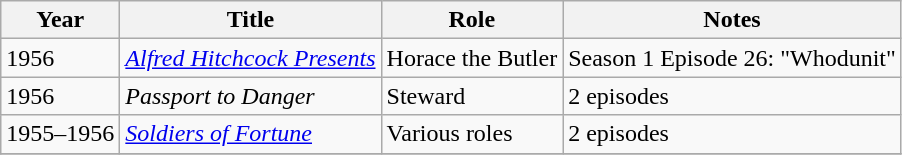<table class="wikitable sortable">
<tr>
<th>Year</th>
<th>Title</th>
<th>Role</th>
<th class="unsortable">Notes</th>
</tr>
<tr>
<td>1956</td>
<td><em><a href='#'>Alfred Hitchcock Presents</a></em></td>
<td>Horace the Butler</td>
<td>Season 1 Episode 26: "Whodunit"</td>
</tr>
<tr>
<td>1956</td>
<td><em>Passport to Danger</em></td>
<td>Steward</td>
<td>2 episodes</td>
</tr>
<tr>
<td>1955–1956</td>
<td><em><a href='#'>Soldiers of Fortune</a></em></td>
<td>Various roles</td>
<td>2 episodes</td>
</tr>
<tr>
</tr>
</table>
